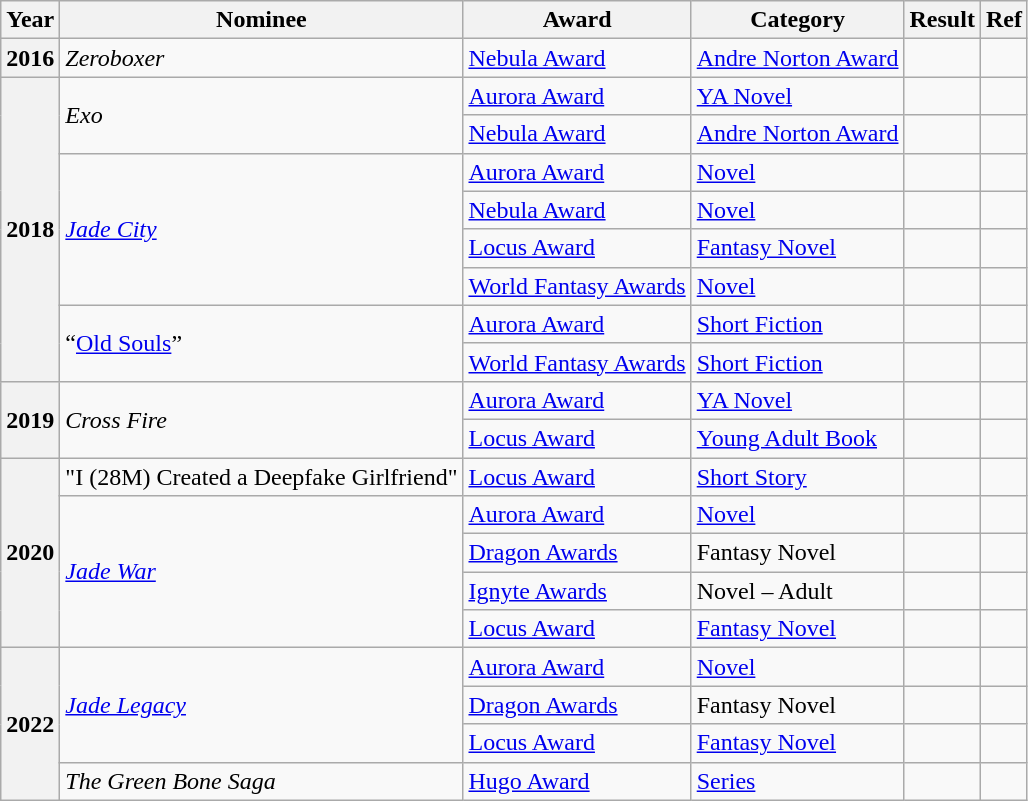<table class="wikitable sortable">
<tr>
<th>Year</th>
<th>Nominee</th>
<th>Award</th>
<th>Category</th>
<th>Result</th>
<th>Ref</th>
</tr>
<tr>
<th>2016</th>
<td><em>Zeroboxer</em></td>
<td><a href='#'>Nebula Award</a></td>
<td><a href='#'>Andre Norton Award</a></td>
<td></td>
<td></td>
</tr>
<tr>
<th rowspan="8">2018</th>
<td rowspan="2"><em>Exo</em></td>
<td><a href='#'>Aurora Award</a></td>
<td><a href='#'>YA Novel</a></td>
<td></td>
<td></td>
</tr>
<tr>
<td><a href='#'>Nebula Award</a></td>
<td><a href='#'>Andre Norton Award</a></td>
<td></td>
<td></td>
</tr>
<tr>
<td rowspan="4"><em><a href='#'>Jade City</a></em></td>
<td><a href='#'>Aurora Award</a></td>
<td><a href='#'>Novel</a></td>
<td></td>
<td></td>
</tr>
<tr>
<td><a href='#'>Nebula Award</a></td>
<td><a href='#'>Novel</a></td>
<td></td>
<td></td>
</tr>
<tr>
<td><a href='#'>Locus Award</a></td>
<td><a href='#'>Fantasy Novel</a></td>
<td></td>
<td></td>
</tr>
<tr>
<td><a href='#'>World Fantasy Awards</a></td>
<td><a href='#'>Novel</a></td>
<td></td>
<td></td>
</tr>
<tr>
<td rowspan="2">“<a href='#'>Old Souls</a>”</td>
<td><a href='#'>Aurora Award</a></td>
<td><a href='#'>Short Fiction</a></td>
<td></td>
<td></td>
</tr>
<tr>
<td><a href='#'>World Fantasy Awards</a></td>
<td><a href='#'>Short Fiction</a></td>
<td></td>
<td></td>
</tr>
<tr>
<th rowspan="2">2019</th>
<td rowspan="2"><em>Cross Fire</em></td>
<td><a href='#'>Aurora Award</a></td>
<td><a href='#'>YA Novel</a></td>
<td></td>
<td></td>
</tr>
<tr>
<td><a href='#'>Locus Award</a></td>
<td><a href='#'>Young Adult Book</a></td>
<td></td>
<td></td>
</tr>
<tr>
<th rowspan="5">2020</th>
<td>"I (28M) Created a Deepfake Girlfriend"</td>
<td><a href='#'>Locus Award</a></td>
<td><a href='#'>Short Story</a></td>
<td></td>
<td></td>
</tr>
<tr>
<td rowspan="4"><em><a href='#'>Jade War</a></em></td>
<td><a href='#'>Aurora Award</a></td>
<td><a href='#'>Novel</a></td>
<td></td>
<td></td>
</tr>
<tr>
<td><a href='#'>Dragon Awards</a></td>
<td>Fantasy Novel</td>
<td></td>
<td></td>
</tr>
<tr>
<td><a href='#'>Ignyte Awards</a></td>
<td>Novel – Adult</td>
<td></td>
<td></td>
</tr>
<tr>
<td><a href='#'>Locus Award</a></td>
<td><a href='#'>Fantasy Novel</a></td>
<td></td>
<td></td>
</tr>
<tr>
<th rowspan="4">2022</th>
<td rowspan="3"><em><a href='#'>Jade Legacy</a></em></td>
<td><a href='#'>Aurora Award</a></td>
<td><a href='#'>Novel</a></td>
<td></td>
<td></td>
</tr>
<tr>
<td><a href='#'>Dragon Awards</a></td>
<td>Fantasy Novel</td>
<td></td>
<td></td>
</tr>
<tr>
<td><a href='#'>Locus Award</a></td>
<td><a href='#'>Fantasy Novel</a></td>
<td></td>
<td></td>
</tr>
<tr>
<td><em>The Green Bone Saga</em></td>
<td><a href='#'>Hugo Award</a></td>
<td><a href='#'>Series</a></td>
<td></td>
<td></td>
</tr>
</table>
